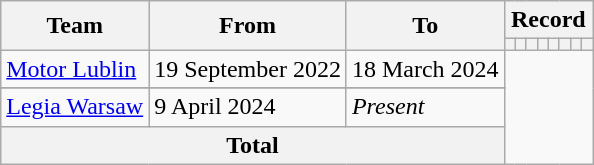<table class="wikitable" style="text-align: center;">
<tr>
<th rowspan="2">Team</th>
<th rowspan="2">From</th>
<th rowspan="2">To</th>
<th colspan="8">Record</th>
</tr>
<tr>
<th></th>
<th></th>
<th></th>
<th></th>
<th></th>
<th></th>
<th></th>
<th></th>
</tr>
<tr>
<td align=left><a href='#'>Motor Lublin</a></td>
<td align=left>19 September 2022</td>
<td align=left>18 March 2024<br></td>
</tr>
<tr>
</tr>
<tr>
<td align=left><a href='#'>Legia Warsaw</a></td>
<td align=left>9 April 2024</td>
<td align=left><em>Present</em><br></td>
</tr>
<tr>
<th colspan="3">Total<br></th>
</tr>
</table>
